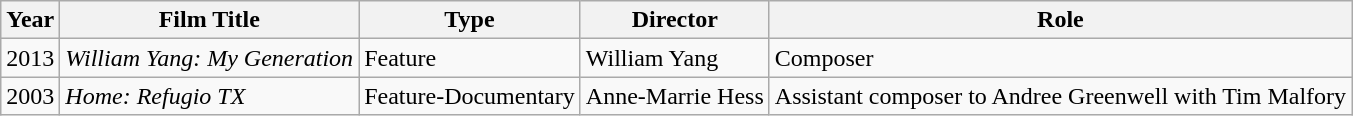<table class="wikitable">
<tr>
<th>Year</th>
<th>Film Title</th>
<th>Type</th>
<th>Director</th>
<th>Role</th>
</tr>
<tr>
<td>2013</td>
<td><em>William Yang: My Generation</em></td>
<td>Feature</td>
<td>William Yang</td>
<td>Composer</td>
</tr>
<tr>
<td>2003</td>
<td><em>Home: Refugio TX</em></td>
<td>Feature-Documentary</td>
<td>Anne-Marrie Hess</td>
<td>Assistant composer to Andree Greenwell with Tim Malfory</td>
</tr>
</table>
